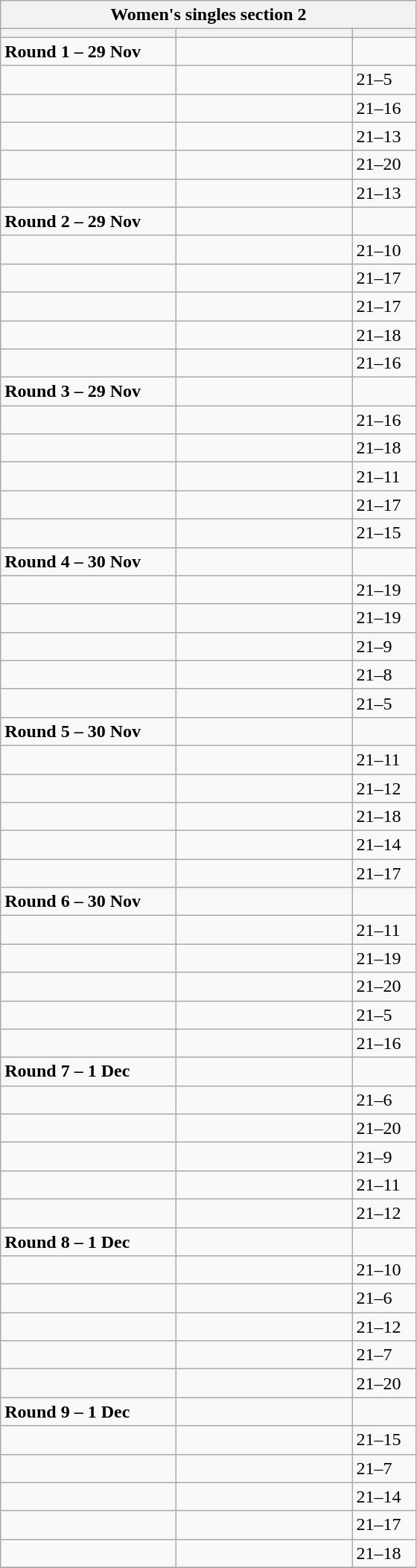<table class="wikitable">
<tr>
<th colspan="3">Women's singles section 2</th>
</tr>
<tr>
<th width=150></th>
<th width=150></th>
<th width=50></th>
</tr>
<tr>
<td><strong>Round 1 – 29 Nov</strong></td>
<td></td>
<td></td>
</tr>
<tr>
<td></td>
<td></td>
<td>21–5</td>
</tr>
<tr>
<td></td>
<td></td>
<td>21–16</td>
</tr>
<tr>
<td></td>
<td></td>
<td>21–13</td>
</tr>
<tr>
<td></td>
<td></td>
<td>21–20</td>
</tr>
<tr>
<td></td>
<td></td>
<td>21–13</td>
</tr>
<tr>
<td><strong>Round 2 – 29 Nov</strong></td>
<td></td>
<td></td>
</tr>
<tr>
<td></td>
<td></td>
<td>21–10</td>
</tr>
<tr>
<td></td>
<td></td>
<td>21–17</td>
</tr>
<tr>
<td></td>
<td></td>
<td>21–17</td>
</tr>
<tr>
<td></td>
<td></td>
<td>21–18</td>
</tr>
<tr>
<td></td>
<td></td>
<td>21–16</td>
</tr>
<tr>
<td><strong>Round 3 – 29 Nov</strong></td>
<td></td>
<td></td>
</tr>
<tr>
<td></td>
<td></td>
<td>21–16</td>
</tr>
<tr>
<td></td>
<td></td>
<td>21–18</td>
</tr>
<tr>
<td></td>
<td></td>
<td>21–11</td>
</tr>
<tr>
<td></td>
<td></td>
<td>21–17</td>
</tr>
<tr>
<td></td>
<td></td>
<td>21–15</td>
</tr>
<tr>
<td><strong>Round 4 – 30 Nov</strong></td>
<td></td>
<td></td>
</tr>
<tr>
<td></td>
<td></td>
<td>21–19</td>
</tr>
<tr>
<td></td>
<td></td>
<td>21–19</td>
</tr>
<tr>
<td></td>
<td></td>
<td>21–9</td>
</tr>
<tr>
<td></td>
<td></td>
<td>21–8</td>
</tr>
<tr>
<td></td>
<td></td>
<td>21–5</td>
</tr>
<tr>
<td><strong>Round 5 – 30 Nov</strong></td>
<td></td>
<td></td>
</tr>
<tr>
<td></td>
<td></td>
<td>21–11</td>
</tr>
<tr>
<td></td>
<td></td>
<td>21–12</td>
</tr>
<tr>
<td></td>
<td></td>
<td>21–18</td>
</tr>
<tr>
<td></td>
<td></td>
<td>21–14</td>
</tr>
<tr>
<td></td>
<td></td>
<td>21–17</td>
</tr>
<tr>
<td><strong>Round 6  – 30 Nov </strong></td>
<td></td>
<td></td>
</tr>
<tr>
<td></td>
<td></td>
<td>21–11</td>
</tr>
<tr>
<td></td>
<td></td>
<td>21–19</td>
</tr>
<tr>
<td></td>
<td></td>
<td>21–20</td>
</tr>
<tr>
<td></td>
<td></td>
<td>21–5</td>
</tr>
<tr>
<td></td>
<td></td>
<td>21–16</td>
</tr>
<tr>
<td><strong>Round 7 – 1 Dec </strong></td>
<td></td>
<td></td>
</tr>
<tr>
<td></td>
<td></td>
<td>21–6</td>
</tr>
<tr>
<td></td>
<td></td>
<td>21–20</td>
</tr>
<tr>
<td></td>
<td></td>
<td>21–9</td>
</tr>
<tr>
<td></td>
<td></td>
<td>21–11</td>
</tr>
<tr>
<td></td>
<td></td>
<td>21–12</td>
</tr>
<tr>
<td><strong>Round 8 – 1 Dec </strong></td>
<td></td>
<td></td>
</tr>
<tr>
<td></td>
<td></td>
<td>21–10</td>
</tr>
<tr>
<td></td>
<td></td>
<td>21–6</td>
</tr>
<tr>
<td></td>
<td></td>
<td>21–12</td>
</tr>
<tr>
<td></td>
<td></td>
<td>21–7</td>
</tr>
<tr>
<td></td>
<td></td>
<td>21–20</td>
</tr>
<tr>
<td><strong>Round 9 – 1 Dec </strong></td>
<td></td>
<td></td>
</tr>
<tr>
<td></td>
<td></td>
<td>21–15</td>
</tr>
<tr>
<td></td>
<td></td>
<td>21–7</td>
</tr>
<tr>
<td></td>
<td></td>
<td>21–14</td>
</tr>
<tr>
<td></td>
<td></td>
<td>21–17</td>
</tr>
<tr>
<td></td>
<td></td>
<td>21–18</td>
</tr>
<tr>
</tr>
</table>
